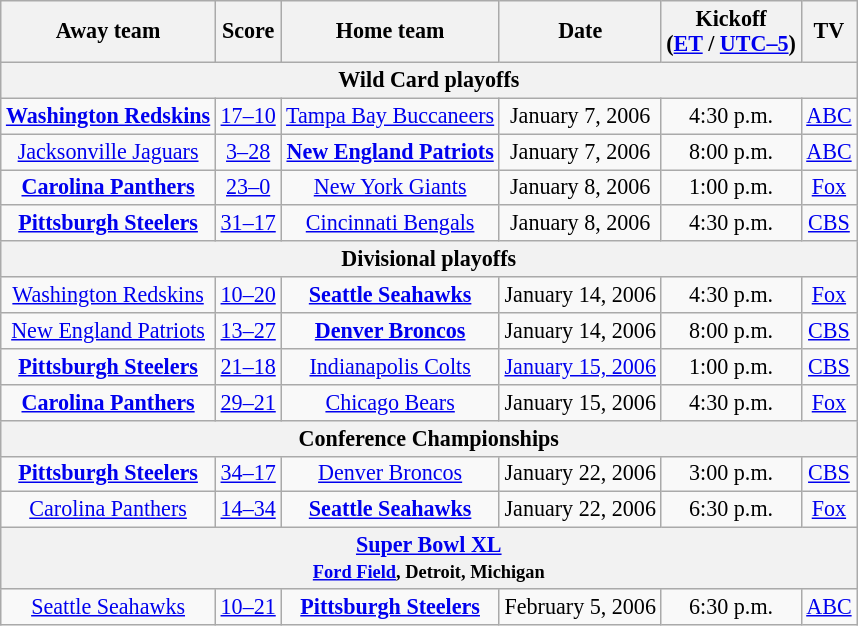<table class="wikitable" style="font-size:92%; text-align:center;">
<tr>
<th>Away team</th>
<th>Score</th>
<th>Home team</th>
<th>Date</th>
<th>Kickoff<br>(<a href='#'>ET</a> / <a href='#'>UTC–5</a>)</th>
<th>TV</th>
</tr>
<tr>
<th colspan="6">Wild Card playoffs</th>
</tr>
<tr>
<td><strong><a href='#'>Washington Redskins</a></strong></td>
<td><a href='#'>17–10</a></td>
<td><a href='#'>Tampa Bay Buccaneers</a></td>
<td>January 7, 2006</td>
<td>4:30 p.m.</td>
<td><a href='#'>ABC</a></td>
</tr>
<tr>
<td><a href='#'>Jacksonville Jaguars</a></td>
<td><a href='#'>3–28</a></td>
<td><strong><a href='#'>New England Patriots</a></strong></td>
<td>January 7, 2006</td>
<td>8:00 p.m.</td>
<td><a href='#'>ABC</a></td>
</tr>
<tr>
<td><strong><a href='#'>Carolina Panthers</a></strong></td>
<td><a href='#'>23–0</a></td>
<td><a href='#'>New York Giants</a></td>
<td>January 8, 2006</td>
<td>1:00 p.m.</td>
<td><a href='#'>Fox</a></td>
</tr>
<tr>
<td><strong><a href='#'>Pittsburgh Steelers</a></strong></td>
<td><a href='#'>31–17</a></td>
<td><a href='#'>Cincinnati Bengals</a></td>
<td>January 8, 2006</td>
<td>4:30 p.m.</td>
<td><a href='#'>CBS</a></td>
</tr>
<tr>
<th colspan="6">Divisional playoffs</th>
</tr>
<tr>
<td><a href='#'>Washington Redskins</a></td>
<td><a href='#'>10–20</a></td>
<td><strong><a href='#'>Seattle Seahawks</a></strong></td>
<td>January 14, 2006</td>
<td>4:30 p.m.</td>
<td><a href='#'>Fox</a></td>
</tr>
<tr>
<td><a href='#'>New England Patriots</a></td>
<td><a href='#'>13–27</a></td>
<td><strong><a href='#'>Denver Broncos</a></strong></td>
<td>January 14, 2006</td>
<td>8:00 p.m.</td>
<td><a href='#'>CBS</a></td>
</tr>
<tr>
<td><strong><a href='#'>Pittsburgh Steelers</a></strong></td>
<td><a href='#'>21–18</a></td>
<td><a href='#'>Indianapolis Colts</a></td>
<td><a href='#'>January 15, 2006</a></td>
<td>1:00 p.m.</td>
<td><a href='#'>CBS</a></td>
</tr>
<tr>
<td><strong><a href='#'>Carolina Panthers</a></strong></td>
<td><a href='#'>29–21</a></td>
<td><a href='#'>Chicago Bears</a></td>
<td>January 15, 2006</td>
<td>4:30 p.m.</td>
<td><a href='#'>Fox</a></td>
</tr>
<tr>
<th colspan="6">Conference Championships</th>
</tr>
<tr>
<td><strong><a href='#'>Pittsburgh Steelers</a></strong></td>
<td><a href='#'>34–17</a></td>
<td><a href='#'>Denver Broncos</a></td>
<td>January 22, 2006</td>
<td>3:00 p.m.</td>
<td><a href='#'>CBS</a></td>
</tr>
<tr>
<td><a href='#'>Carolina Panthers</a></td>
<td><a href='#'>14–34</a></td>
<td><strong><a href='#'>Seattle Seahawks</a></strong></td>
<td>January 22, 2006</td>
<td>6:30 p.m.</td>
<td><a href='#'>Fox</a></td>
</tr>
<tr>
<th colspan="6"><a href='#'>Super Bowl XL</a><br><small><a href='#'>Ford Field</a>, Detroit, Michigan</small></th>
</tr>
<tr>
<td><a href='#'>Seattle Seahawks</a></td>
<td><a href='#'>10–21</a></td>
<td><strong><a href='#'>Pittsburgh Steelers</a></strong></td>
<td>February 5, 2006</td>
<td>6:30 p.m.</td>
<td><a href='#'>ABC</a></td>
</tr>
</table>
